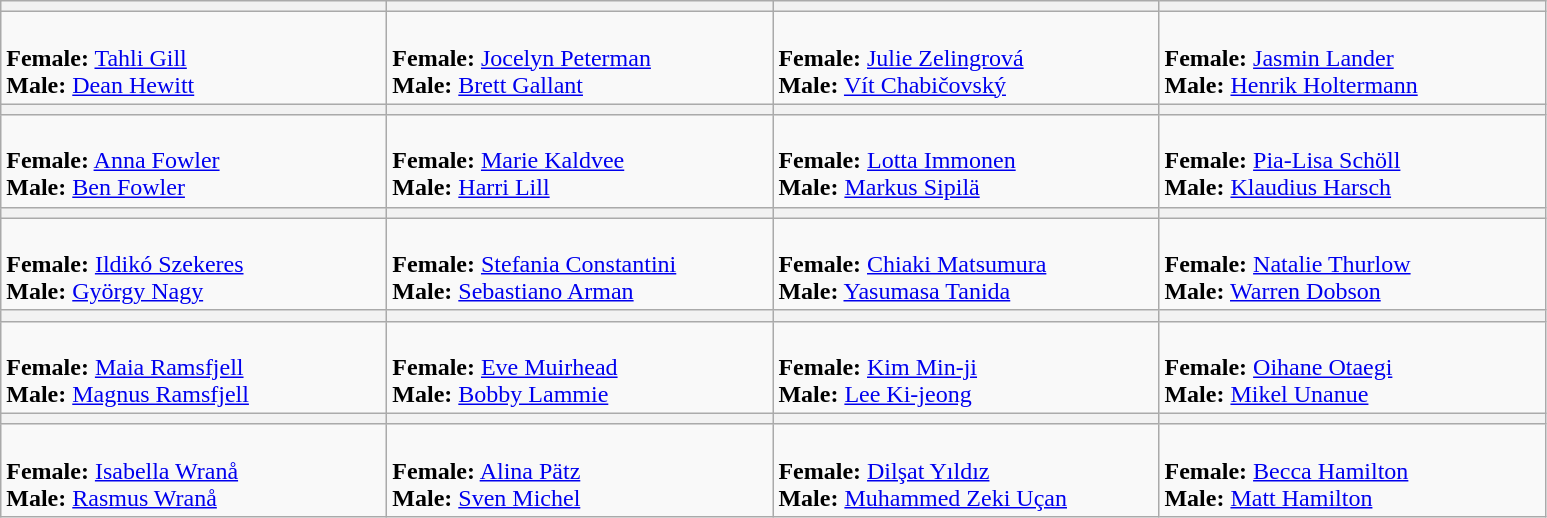<table class=wikitable>
<tr>
<th width=250></th>
<th width=250></th>
<th width=250></th>
<th width=250></th>
</tr>
<tr>
<td><br><strong>Female:</strong> <a href='#'>Tahli Gill</a><br>
<strong>Male:</strong> <a href='#'>Dean Hewitt</a></td>
<td><br><strong>Female:</strong> <a href='#'>Jocelyn Peterman</a><br>
<strong>Male:</strong> <a href='#'>Brett Gallant</a></td>
<td><br><strong>Female:</strong> <a href='#'>Julie Zelingrová</a><br>
<strong>Male:</strong> <a href='#'>Vít Chabičovský</a></td>
<td><br><strong>Female:</strong> <a href='#'>Jasmin Lander</a><br>
<strong>Male:</strong> <a href='#'>Henrik Holtermann</a></td>
</tr>
<tr>
<th width=250></th>
<th width=250></th>
<th width=250></th>
<th width=250></th>
</tr>
<tr>
<td><br><strong>Female:</strong> <a href='#'>Anna Fowler</a><br>
<strong>Male:</strong> <a href='#'>Ben Fowler</a></td>
<td><br><strong>Female:</strong> <a href='#'>Marie Kaldvee</a><br>
<strong>Male:</strong> <a href='#'>Harri Lill</a></td>
<td><br><strong>Female:</strong> <a href='#'>Lotta Immonen</a><br>
<strong>Male:</strong> <a href='#'>Markus Sipilä</a></td>
<td><br><strong>Female:</strong> <a href='#'>Pia-Lisa Schöll</a><br>
<strong>Male:</strong> <a href='#'>Klaudius Harsch</a></td>
</tr>
<tr>
<th width=250></th>
<th width=250></th>
<th width=250></th>
<th width=250></th>
</tr>
<tr>
<td><br><strong>Female:</strong> <a href='#'>Ildikó Szekeres</a><br>
<strong>Male:</strong> <a href='#'>György Nagy</a></td>
<td><br><strong>Female:</strong> <a href='#'>Stefania Constantini</a><br>
<strong>Male:</strong> <a href='#'>Sebastiano Arman</a></td>
<td><br><strong>Female:</strong> <a href='#'>Chiaki Matsumura</a><br>
<strong>Male:</strong> <a href='#'>Yasumasa Tanida</a></td>
<td><br><strong>Female:</strong> <a href='#'>Natalie Thurlow</a><br>
<strong>Male:</strong> <a href='#'>Warren Dobson</a></td>
</tr>
<tr>
<th width=250></th>
<th width=250></th>
<th width=250></th>
<th width=250></th>
</tr>
<tr>
<td><br><strong>Female:</strong> <a href='#'>Maia Ramsfjell</a><br>
<strong>Male:</strong> <a href='#'>Magnus Ramsfjell</a></td>
<td><br><strong>Female:</strong> <a href='#'>Eve Muirhead</a><br>
<strong>Male:</strong> <a href='#'>Bobby Lammie</a></td>
<td><br><strong>Female:</strong> <a href='#'>Kim Min-ji</a><br>
<strong>Male:</strong> <a href='#'>Lee Ki-jeong</a></td>
<td><br><strong>Female:</strong> <a href='#'>Oihane Otaegi</a><br>
<strong>Male:</strong> <a href='#'>Mikel Unanue</a></td>
</tr>
<tr>
<th width=250></th>
<th width=250></th>
<th width=250></th>
<th width=250></th>
</tr>
<tr>
<td><br><strong>Female:</strong> <a href='#'>Isabella Wranå</a><br>
<strong>Male:</strong> <a href='#'>Rasmus Wranå</a></td>
<td><br><strong>Female:</strong> <a href='#'>Alina Pätz</a><br>
<strong>Male:</strong> <a href='#'>Sven Michel</a></td>
<td><br><strong>Female:</strong> <a href='#'>Dilşat Yıldız</a><br>
<strong>Male:</strong> <a href='#'>Muhammed Zeki Uçan</a></td>
<td><br><strong>Female:</strong> <a href='#'>Becca Hamilton</a><br>
<strong>Male:</strong> <a href='#'>Matt Hamilton</a></td>
</tr>
</table>
